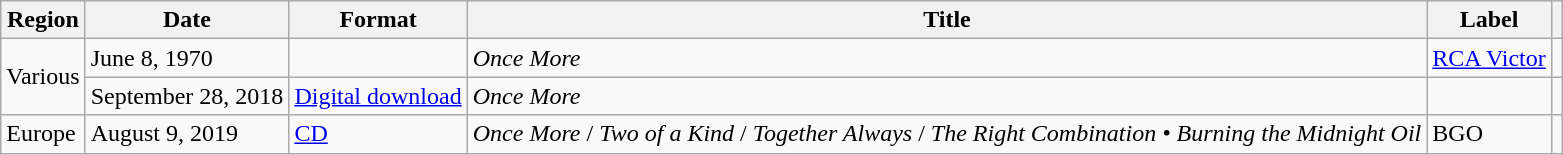<table class="wikitable plainrowheaders">
<tr>
<th scope="col">Region</th>
<th scope="col">Date</th>
<th scope="col">Format</th>
<th scope="col">Title</th>
<th scope="col">Label</th>
<th scope="col"></th>
</tr>
<tr>
<td rowspan = "2">Various</td>
<td>June 8, 1970</td>
<td></td>
<td><em>Once More</em></td>
<td><a href='#'>RCA Victor</a></td>
<td></td>
</tr>
<tr>
<td>September 28, 2018</td>
<td><a href='#'>Digital download</a></td>
<td><em>Once More</em></td>
<td></td>
<td></td>
</tr>
<tr>
<td>Europe</td>
<td>August 9, 2019</td>
<td><a href='#'>CD</a></td>
<td><em>Once More</em> / <em>Two of a Kind</em> / <em>Together Always</em> / <em>The Right Combination • Burning the Midnight Oil</em></td>
<td>BGO</td>
<td></td>
</tr>
</table>
